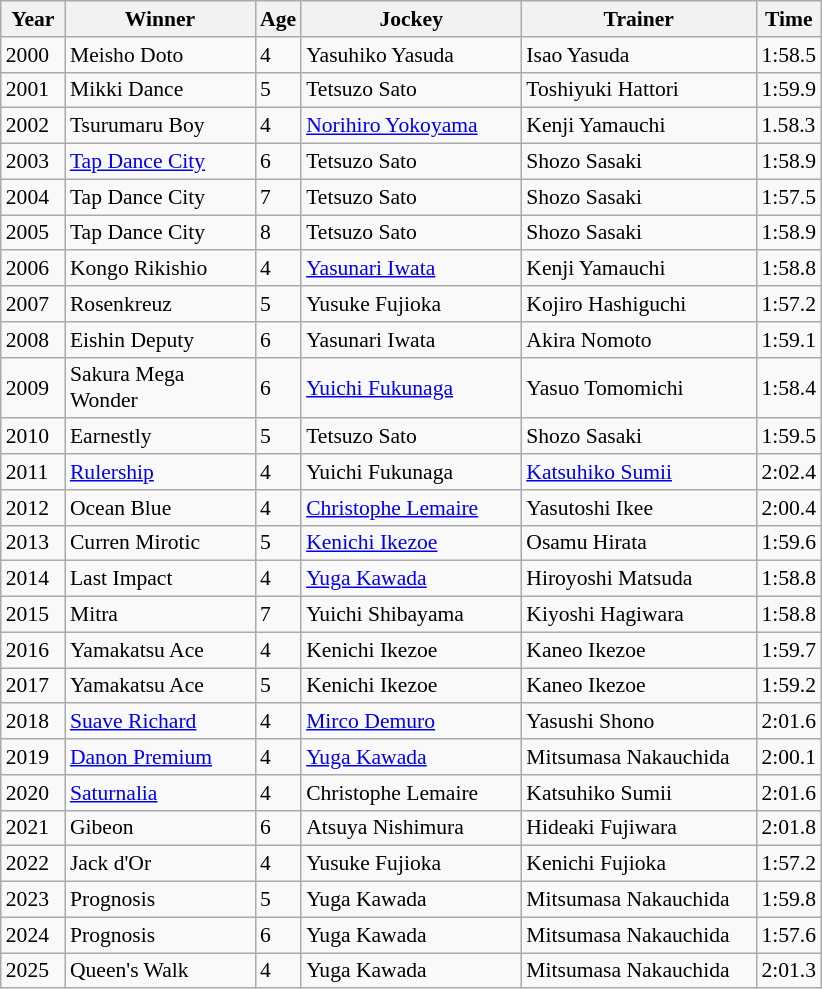<table class="wikitable sortable" style="font-size:90%">
<tr>
<th width="36px">Year<br></th>
<th width="120px">Winner<br></th>
<th>Age<br></th>
<th width="140px">Jockey<br></th>
<th width="150px">Trainer<br></th>
<th>Time<br></th>
</tr>
<tr>
<td>2000</td>
<td>Meisho Doto</td>
<td>4</td>
<td>Yasuhiko Yasuda</td>
<td>Isao Yasuda</td>
<td>1:58.5</td>
</tr>
<tr>
<td>2001</td>
<td>Mikki Dance</td>
<td>5</td>
<td>Tetsuzo Sato</td>
<td>Toshiyuki Hattori</td>
<td>1:59.9</td>
</tr>
<tr>
<td>2002</td>
<td>Tsurumaru Boy</td>
<td>4</td>
<td><a href='#'>Norihiro Yokoyama</a></td>
<td>Kenji Yamauchi</td>
<td>1.58.3</td>
</tr>
<tr>
<td>2003</td>
<td><a href='#'>Tap Dance City</a></td>
<td>6</td>
<td>Tetsuzo Sato</td>
<td>Shozo Sasaki</td>
<td>1:58.9</td>
</tr>
<tr>
<td>2004</td>
<td>Tap Dance City</td>
<td>7</td>
<td>Tetsuzo Sato</td>
<td>Shozo Sasaki</td>
<td>1:57.5</td>
</tr>
<tr>
<td>2005</td>
<td>Tap Dance City</td>
<td>8</td>
<td>Tetsuzo Sato</td>
<td>Shozo Sasaki</td>
<td>1:58.9</td>
</tr>
<tr>
<td>2006</td>
<td>Kongo Rikishio</td>
<td>4</td>
<td><a href='#'>Yasunari Iwata</a></td>
<td>Kenji Yamauchi</td>
<td>1:58.8</td>
</tr>
<tr>
<td>2007</td>
<td>Rosenkreuz</td>
<td>5</td>
<td>Yusuke Fujioka</td>
<td>Kojiro Hashiguchi</td>
<td>1:57.2</td>
</tr>
<tr>
<td>2008</td>
<td>Eishin Deputy</td>
<td>6</td>
<td>Yasunari Iwata</td>
<td>Akira Nomoto</td>
<td>1:59.1</td>
</tr>
<tr>
<td>2009</td>
<td>Sakura Mega Wonder</td>
<td>6</td>
<td><a href='#'>Yuichi Fukunaga</a></td>
<td>Yasuo Tomomichi</td>
<td>1:58.4</td>
</tr>
<tr>
<td>2010</td>
<td>Earnestly </td>
<td>5</td>
<td>Tetsuzo Sato</td>
<td>Shozo Sasaki</td>
<td>1:59.5</td>
</tr>
<tr>
<td>2011</td>
<td><a href='#'>Rulership</a> </td>
<td>4</td>
<td>Yuichi Fukunaga</td>
<td><a href='#'>Katsuhiko Sumii</a></td>
<td>2:02.4</td>
</tr>
<tr>
<td>2012</td>
<td>Ocean Blue</td>
<td>4</td>
<td><a href='#'>Christophe Lemaire</a></td>
<td>Yasutoshi Ikee</td>
<td>2:00.4</td>
</tr>
<tr>
<td>2013</td>
<td>Curren Mirotic</td>
<td>5</td>
<td><a href='#'>Kenichi Ikezoe</a></td>
<td>Osamu Hirata</td>
<td>1:59.6</td>
</tr>
<tr>
<td>2014</td>
<td>Last Impact</td>
<td>4</td>
<td><a href='#'>Yuga Kawada</a></td>
<td>Hiroyoshi Matsuda</td>
<td>1:58.8</td>
</tr>
<tr>
<td>2015</td>
<td>Mitra</td>
<td>7</td>
<td>Yuichi Shibayama</td>
<td>Kiyoshi Hagiwara</td>
<td>1:58.8</td>
</tr>
<tr>
<td>2016</td>
<td>Yamakatsu Ace</td>
<td>4</td>
<td>Kenichi Ikezoe</td>
<td>Kaneo Ikezoe</td>
<td>1:59.7</td>
</tr>
<tr>
<td>2017</td>
<td>Yamakatsu Ace</td>
<td>5</td>
<td>Kenichi Ikezoe</td>
<td>Kaneo Ikezoe</td>
<td>1:59.2</td>
</tr>
<tr>
<td>2018</td>
<td><a href='#'>Suave Richard</a></td>
<td>4</td>
<td><a href='#'>Mirco Demuro</a></td>
<td>Yasushi Shono</td>
<td>2:01.6</td>
</tr>
<tr>
<td>2019</td>
<td><a href='#'>Danon Premium</a></td>
<td>4</td>
<td><a href='#'>Yuga Kawada</a></td>
<td>Mitsumasa Nakauchida</td>
<td>2:00.1</td>
</tr>
<tr>
<td>2020</td>
<td><a href='#'>Saturnalia</a></td>
<td>4</td>
<td>Christophe Lemaire</td>
<td>Katsuhiko Sumii</td>
<td>2:01.6</td>
</tr>
<tr>
<td>2021</td>
<td>Gibeon</td>
<td>6</td>
<td>Atsuya Nishimura</td>
<td>Hideaki Fujiwara</td>
<td>2:01.8</td>
</tr>
<tr>
<td>2022</td>
<td>Jack d'Or</td>
<td>4</td>
<td>Yusuke Fujioka</td>
<td>Kenichi Fujioka</td>
<td>1:57.2</td>
</tr>
<tr>
<td>2023</td>
<td>Prognosis</td>
<td>5</td>
<td>Yuga Kawada</td>
<td>Mitsumasa Nakauchida</td>
<td>1:59.8</td>
</tr>
<tr>
<td>2024</td>
<td>Prognosis</td>
<td>6</td>
<td>Yuga Kawada</td>
<td>Mitsumasa Nakauchida</td>
<td>1:57.6</td>
</tr>
<tr>
<td>2025</td>
<td>Queen's Walk</td>
<td>4</td>
<td>Yuga Kawada</td>
<td>Mitsumasa Nakauchida</td>
<td>2:01.3</td>
</tr>
</table>
